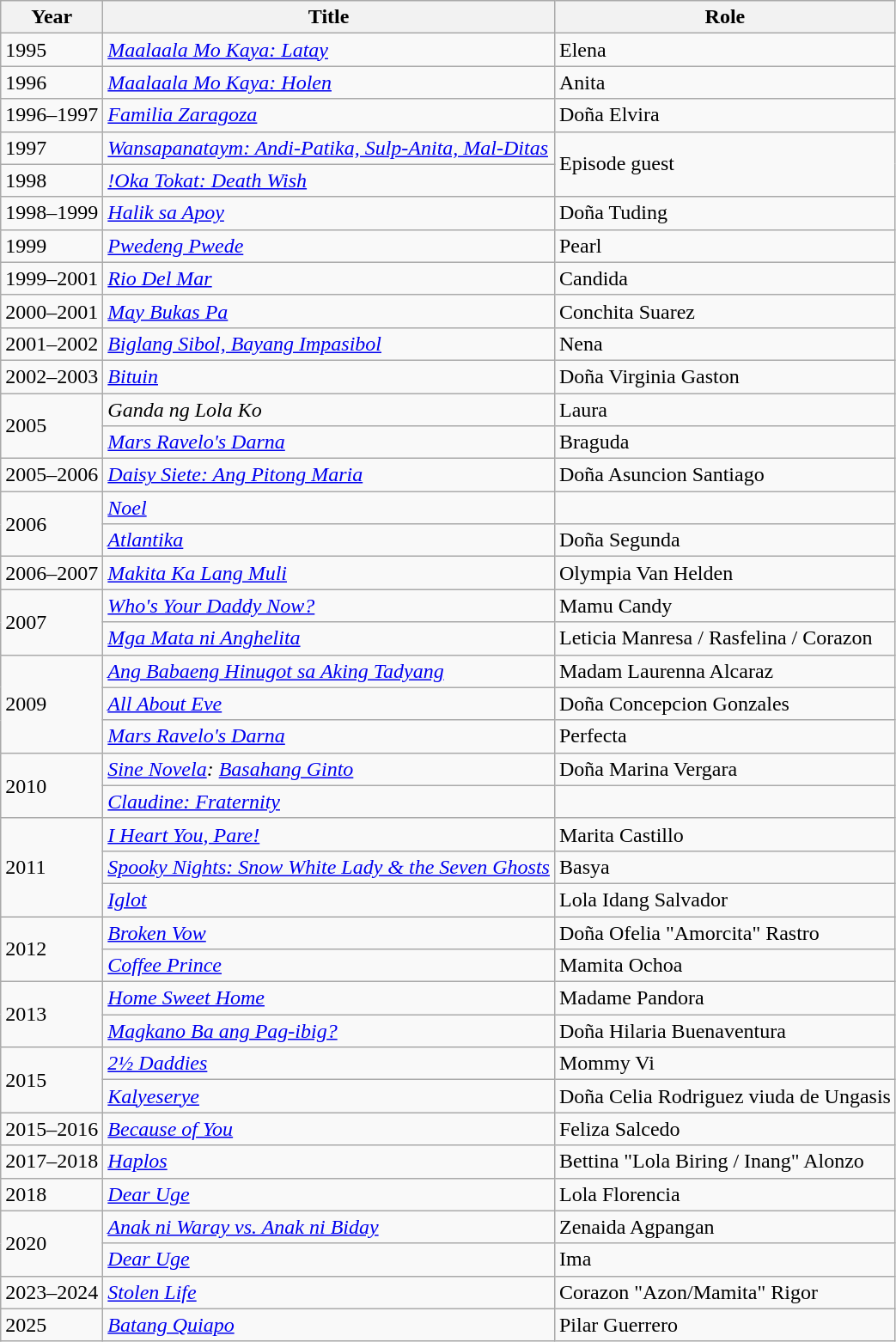<table class="wikitable sortable">
<tr>
<th>Year</th>
<th>Title</th>
<th>Role</th>
</tr>
<tr>
<td>1995</td>
<td><a href='#'><em>Maalaala Mo Kaya: Latay</em></a></td>
<td>Elena</td>
</tr>
<tr>
<td>1996</td>
<td><a href='#'><em>Maalaala Mo Kaya: Holen</em></a></td>
<td>Anita</td>
</tr>
<tr>
<td>1996–1997</td>
<td><em><a href='#'>Familia Zaragoza</a></em></td>
<td>Doña Elvira</td>
</tr>
<tr>
<td>1997</td>
<td><em><a href='#'>Wansapanataym: Andi-Patika, Sulp-Anita, Mal-Ditas</a></em></td>
<td rowspan="2">Episode guest</td>
</tr>
<tr>
<td>1998</td>
<td><em><a href='#'>!Oka Tokat: Death Wish</a></em></td>
</tr>
<tr>
<td>1998–1999</td>
<td><em><a href='#'>Halik sa Apoy</a></em></td>
<td>Doña Tuding</td>
</tr>
<tr>
<td>1999</td>
<td><em><a href='#'>Pwedeng Pwede</a></em></td>
<td>Pearl</td>
</tr>
<tr>
<td>1999–2001</td>
<td><em><a href='#'>Rio Del Mar</a></em></td>
<td>Candida</td>
</tr>
<tr>
<td>2000–2001</td>
<td><em><a href='#'>May Bukas Pa</a></em></td>
<td>Conchita Suarez</td>
</tr>
<tr>
<td>2001–2002</td>
<td><em><a href='#'>Biglang Sibol, Bayang Impasibol</a></em></td>
<td>Nena</td>
</tr>
<tr>
<td>2002–2003</td>
<td><em><a href='#'>Bituin</a></em></td>
<td>Doña Virginia Gaston</td>
</tr>
<tr>
<td rowspan="2">2005</td>
<td><em>Ganda ng Lola Ko</em></td>
<td>Laura</td>
</tr>
<tr>
<td><em><a href='#'>Mars Ravelo's Darna</a></em></td>
<td>Braguda</td>
</tr>
<tr>
<td>2005–2006</td>
<td><em><a href='#'>Daisy Siete: Ang Pitong Maria</a></em></td>
<td>Doña Asuncion Santiago</td>
</tr>
<tr>
<td rowspan="2">2006</td>
<td><em><a href='#'>Noel</a></em></td>
<td></td>
</tr>
<tr>
<td><em><a href='#'>Atlantika</a></em></td>
<td>Doña Segunda</td>
</tr>
<tr>
<td>2006–2007</td>
<td><em><a href='#'>Makita Ka Lang Muli</a></em></td>
<td>Olympia Van Helden</td>
</tr>
<tr>
<td rowspan="2">2007</td>
<td><em><a href='#'>Who's Your Daddy Now?</a></em></td>
<td>Mamu Candy</td>
</tr>
<tr>
<td><em><a href='#'>Mga Mata ni Anghelita</a></em></td>
<td>Leticia Manresa / Rasfelina / Corazon</td>
</tr>
<tr>
<td rowspan="3">2009</td>
<td><em><a href='#'>Ang Babaeng Hinugot sa Aking Tadyang</a></em></td>
<td>Madam Laurenna Alcaraz</td>
</tr>
<tr>
<td><em><a href='#'>All About Eve</a></em></td>
<td>Doña Concepcion Gonzales</td>
</tr>
<tr>
<td><em><a href='#'>Mars Ravelo's Darna</a></em></td>
<td>Perfecta</td>
</tr>
<tr>
<td rowspan="2">2010</td>
<td><em><a href='#'>Sine Novela</a>: <a href='#'>Basahang Ginto</a></em></td>
<td>Doña Marina Vergara</td>
</tr>
<tr>
<td><em><a href='#'>Claudine: Fraternity</a></em></td>
<td></td>
</tr>
<tr>
<td rowspan="3">2011</td>
<td><em><a href='#'>I Heart You, Pare!</a></em></td>
<td>Marita Castillo</td>
</tr>
<tr>
<td><em><a href='#'>Spooky Nights: Snow White Lady & the Seven Ghosts</a></em></td>
<td>Basya</td>
</tr>
<tr>
<td><em><a href='#'>Iglot</a></em></td>
<td>Lola Idang Salvador</td>
</tr>
<tr>
<td rowspan="2">2012</td>
<td><em><a href='#'>Broken Vow</a></em></td>
<td>Doña Ofelia "Amorcita" Rastro</td>
</tr>
<tr>
<td><em><a href='#'>Coffee Prince</a></em></td>
<td>Mamita Ochoa</td>
</tr>
<tr>
<td rowspan="2">2013</td>
<td><em><a href='#'>Home Sweet Home</a></em></td>
<td>Madame Pandora</td>
</tr>
<tr>
<td><em><a href='#'>Magkano Ba ang Pag-ibig?</a></em></td>
<td>Doña Hilaria Buenaventura</td>
</tr>
<tr>
<td rowspan="2">2015</td>
<td><em><a href='#'>2½ Daddies</a></em></td>
<td>Mommy Vi</td>
</tr>
<tr>
<td><em><a href='#'>Kalyeserye</a></em></td>
<td>Doña Celia Rodriguez viuda de Ungasis</td>
</tr>
<tr>
<td>2015–2016</td>
<td><em><a href='#'>Because of You</a></em></td>
<td>Feliza Salcedo</td>
</tr>
<tr>
<td>2017–2018</td>
<td><em><a href='#'>Haplos</a></em></td>
<td>Bettina "Lola Biring / Inang" Alonzo</td>
</tr>
<tr>
<td>2018</td>
<td><em><a href='#'>Dear Uge</a></em></td>
<td>Lola Florencia</td>
</tr>
<tr>
<td rowspan="2">2020</td>
<td><em><a href='#'>Anak ni Waray vs. Anak ni Biday</a></em></td>
<td>Zenaida Agpangan</td>
</tr>
<tr>
<td><em><a href='#'>Dear Uge</a></em></td>
<td>Ima</td>
</tr>
<tr>
<td>2023–2024</td>
<td><em><a href='#'>Stolen Life</a></em></td>
<td>Corazon "Azon/Mamita" Rigor</td>
</tr>
<tr>
<td>2025</td>
<td><em><a href='#'>Batang Quiapo</a></em></td>
<td>Pilar Guerrero</td>
</tr>
</table>
